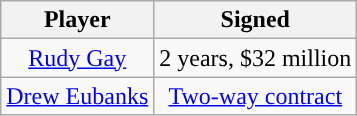<table class="wikitable sortable sortable">
<tr>
<th>Player</th>
<th>Signed</th>
</tr>
<tr style="text-align: center">
<td><a href='#'>Rudy Gay</a></td>
<td>2 years, $32 million</td>
</tr>
<tr style="text-align: center">
<td><a href='#'>Drew Eubanks</a></td>
<td><a href='#'>Two-way contract</a></td>
</tr>
</table>
